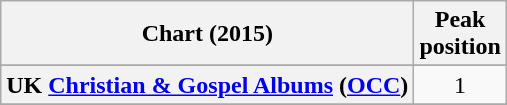<table class="wikitable sortable plainrowheaders" style="text-align:center;">
<tr>
<th scope="col">Chart (2015)</th>
<th scope="col">Peak<br>position</th>
</tr>
<tr>
</tr>
<tr>
</tr>
<tr>
</tr>
<tr>
</tr>
<tr>
</tr>
<tr>
</tr>
<tr>
<th scope=row>UK <a href='#'>Christian & Gospel Albums</a> (<a href='#'>OCC</a>)</th>
<td>1</td>
</tr>
<tr>
</tr>
<tr>
</tr>
<tr>
</tr>
<tr>
</tr>
<tr>
</tr>
</table>
